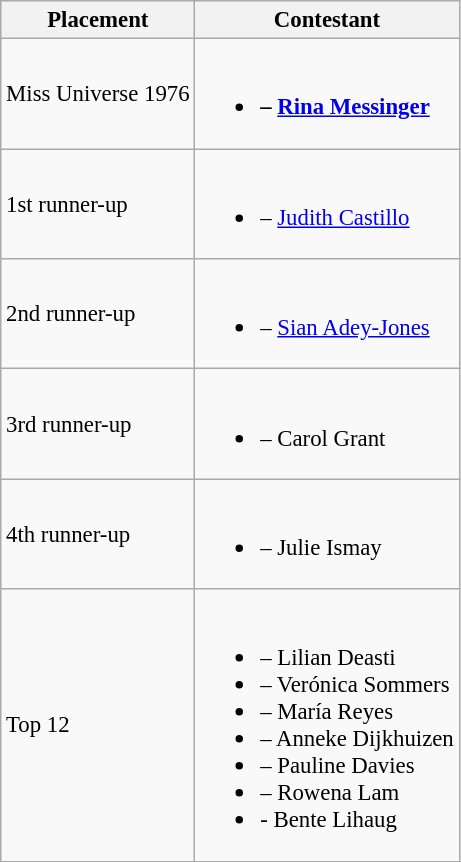<table class="wikitable sortable" style="font-size:95%;">
<tr>
<th>Placement</th>
<th>Contestant</th>
</tr>
<tr>
<td>Miss Universe 1976</td>
<td><br><ul><li><strong> – <a href='#'>Rina Messinger</a></strong></li></ul></td>
</tr>
<tr>
<td>1st runner-up</td>
<td><br><ul><li> – <a href='#'>Judith Castillo</a></li></ul></td>
</tr>
<tr>
<td>2nd runner-up</td>
<td><br><ul><li> – <a href='#'>Sian Adey-Jones</a></li></ul></td>
</tr>
<tr>
<td>3rd runner-up</td>
<td><br><ul><li> – Carol Grant</li></ul></td>
</tr>
<tr>
<td>4th runner-up</td>
<td><br><ul><li> – Julie Ismay</li></ul></td>
</tr>
<tr>
<td>Top 12</td>
<td><br><ul><li> – Lilian Deasti</li><li> – Verónica Sommers</li><li> – María Reyes</li><li> – Anneke Dijkhuizen</li><li> – Pauline Davies</li><li> – Rowena Lam</li><li> - Bente Lihaug</li></ul></td>
</tr>
</table>
